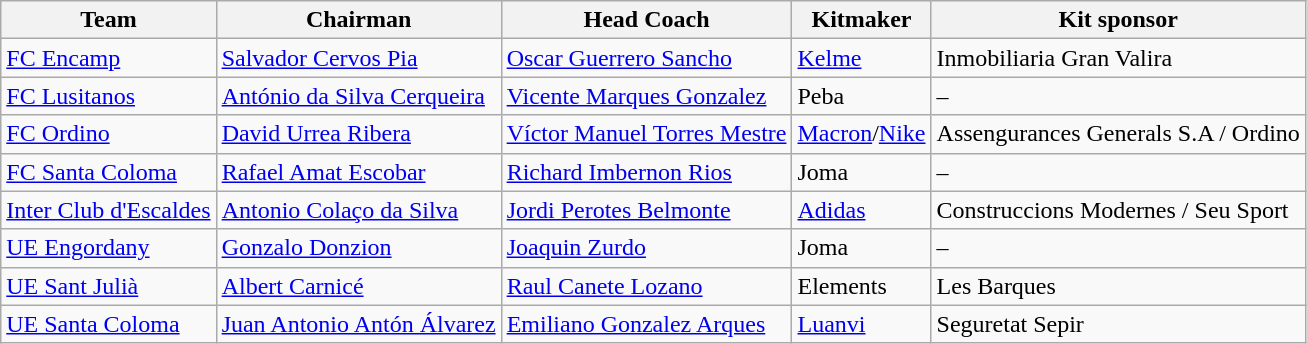<table class="wikitable sortable" style="text-align: left;">
<tr>
<th>Team</th>
<th>Chairman</th>
<th>Head Coach</th>
<th>Kitmaker</th>
<th>Kit sponsor</th>
</tr>
<tr>
<td><a href='#'>FC Encamp</a></td>
<td> <a href='#'>Salvador Cervos Pia</a></td>
<td> <a href='#'>Oscar Guerrero Sancho</a></td>
<td><a href='#'>Kelme</a></td>
<td>Inmobiliaria Gran Valira</td>
</tr>
<tr>
<td><a href='#'>FC Lusitanos</a></td>
<td> <a href='#'>António da Silva Cerqueira</a></td>
<td> <a href='#'>Vicente Marques Gonzalez</a></td>
<td>Peba</td>
<td>–</td>
</tr>
<tr>
<td><a href='#'>FC Ordino</a></td>
<td> <a href='#'>David Urrea Ribera</a></td>
<td> <a href='#'>Víctor Manuel Torres Mestre</a></td>
<td><a href='#'>Macron</a>/<a href='#'>Nike</a></td>
<td>Assengurances Generals S.A / Ordino</td>
</tr>
<tr>
<td><a href='#'>FC Santa Coloma</a></td>
<td> <a href='#'>Rafael Amat Escobar</a></td>
<td> <a href='#'>Richard Imbernon Rios</a></td>
<td>Joma</td>
<td>–</td>
</tr>
<tr>
<td><a href='#'>Inter Club d'Escaldes</a></td>
<td> <a href='#'>Antonio Colaço da Silva</a></td>
<td><a href='#'>Jordi Perotes Belmonte</a></td>
<td><a href='#'>Adidas</a></td>
<td>Construccions Modernes / Seu Sport</td>
</tr>
<tr>
<td><a href='#'>UE Engordany</a></td>
<td> <a href='#'>Gonzalo Donzion</a></td>
<td> <a href='#'>Joaquin Zurdo</a></td>
<td>Joma</td>
<td>–</td>
</tr>
<tr>
<td><a href='#'>UE Sant Julià</a></td>
<td> <a href='#'>Albert Carnicé</a></td>
<td> <a href='#'>Raul Canete Lozano</a></td>
<td>Elements</td>
<td>Les Barques</td>
</tr>
<tr>
<td><a href='#'>UE Santa Coloma</a></td>
<td> <a href='#'>Juan Antonio Antón Álvarez</a></td>
<td> <a href='#'>Emiliano Gonzalez Arques</a></td>
<td><a href='#'>Luanvi</a></td>
<td>Seguretat Sepir</td>
</tr>
</table>
